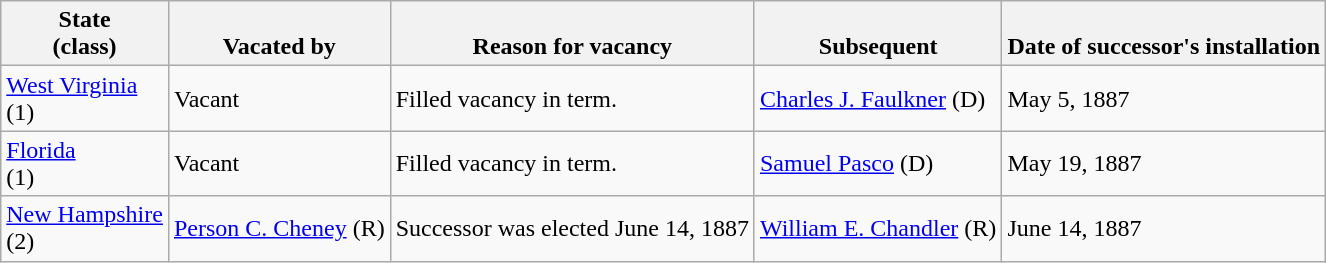<table class="wikitable">
<tr style="vertical-align:bottom;">
<th>State<br>(class)</th>
<th>Vacated by</th>
<th>Reason for vacancy</th>
<th>Subsequent</th>
<th>Date of successor's installation</th>
</tr>
<tr>
<td><a href='#'>West Virginia</a><br>(1)</td>
<td>Vacant</td>
<td>Filled vacancy in term.</td>
<td><a href='#'>Charles J. Faulkner</a> (D)</td>
<td>May 5, 1887</td>
</tr>
<tr>
<td><a href='#'>Florida</a><br>(1)</td>
<td>Vacant</td>
<td>Filled vacancy in term.</td>
<td><a href='#'>Samuel Pasco</a> (D)</td>
<td>May 19, 1887</td>
</tr>
<tr>
<td><a href='#'>New Hampshire</a><br>(2)</td>
<td><a href='#'>Person C. Cheney</a> (R)</td>
<td>Successor was elected June 14, 1887</td>
<td><a href='#'>William E. Chandler</a> (R)</td>
<td>June 14, 1887</td>
</tr>
</table>
